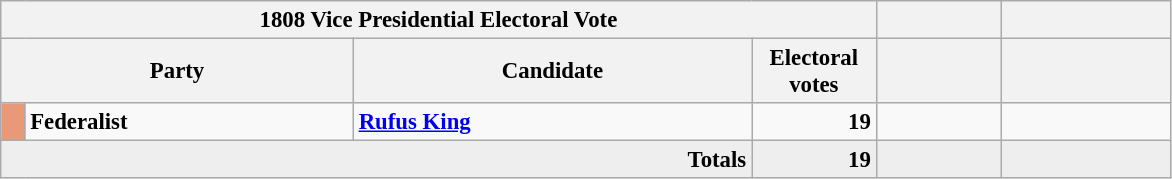<table class="wikitable" style="font-size: 95%;">
<tr>
<th colspan="4">1808 Vice Presidential Electoral Vote</th>
<th></th>
<th></th>
</tr>
<tr>
<th colspan="2" style="width: 15em">Party</th>
<th style="width: 17em">Candidate</th>
<th style="width: 5em">Electoral votes</th>
<th style="width: 5em"></th>
<th style="width: 7em"></th>
</tr>
<tr>
<th style="background-color:#EA9978; width: 3px"></th>
<td style="width: 130px"><strong>Federalist</strong></td>
<td><strong><a href='#'>Rufus King</a></strong></td>
<td align="right"><strong>19</strong></td>
<td align="right"></td>
<td align="right"></td>
</tr>
<tr bgcolor="#EEEEEE">
<td colspan="3" align="right"><strong>Totals</strong></td>
<td align="right"><strong>19</strong></td>
<td align="right"></td>
<td align="right"></td>
</tr>
</table>
